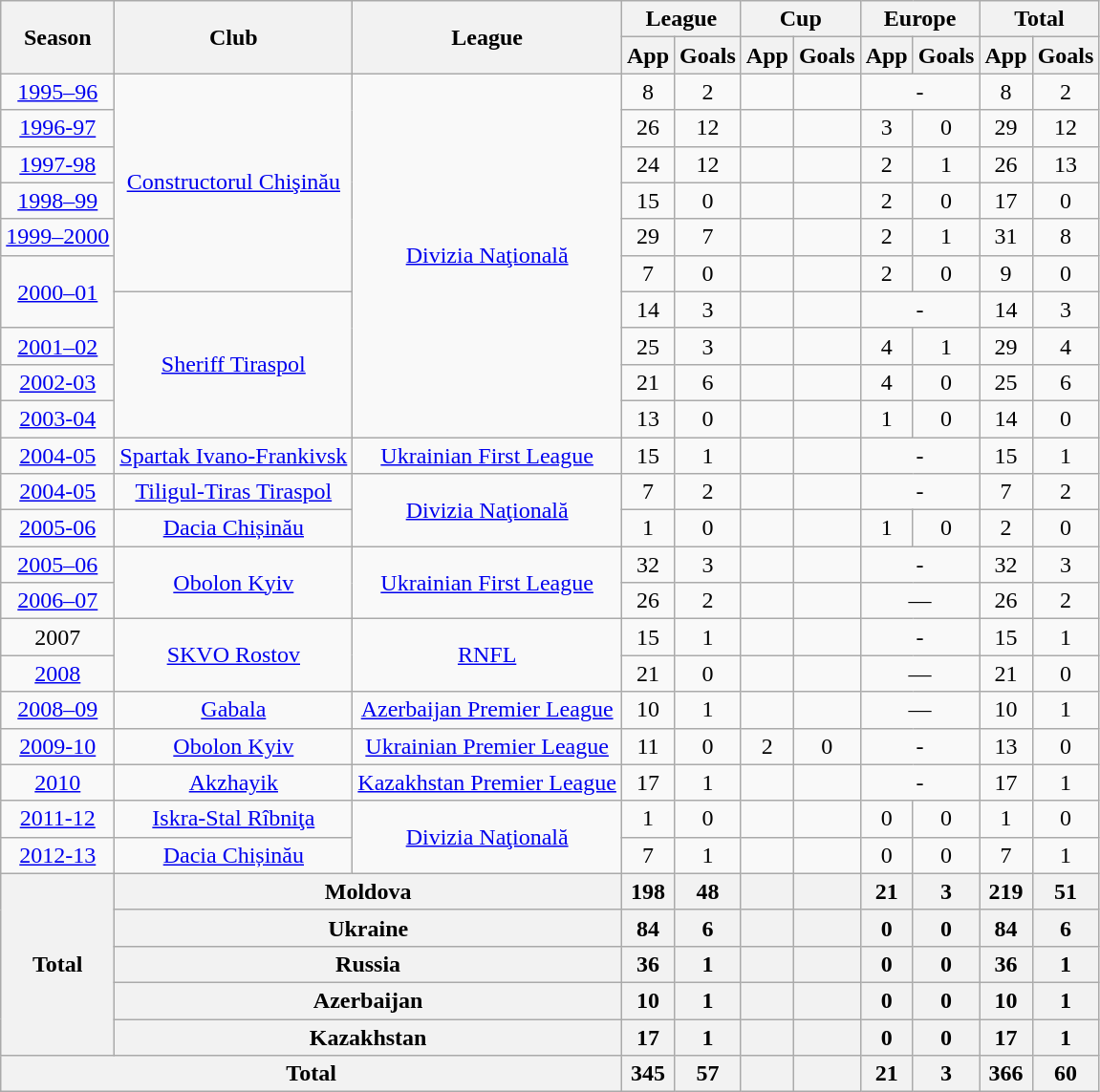<table class="wikitable">
<tr>
<th rowspan=2>Season</th>
<th ! rowspan=2>Club</th>
<th ! rowspan=2>League</th>
<th ! colspan=2>League</th>
<th ! colspan=2>Cup</th>
<th ! colspan=2>Europe</th>
<th colspan=3>Total</th>
</tr>
<tr>
<th>App</th>
<th>Goals</th>
<th>App</th>
<th>Goals</th>
<th>App</th>
<th>Goals</th>
<th>App</th>
<th>Goals</th>
</tr>
<tr align=center>
<td><a href='#'>1995–96</a></td>
<td rowspan="6"><a href='#'>Constructorul Chişinău</a></td>
<td rowspan="10"><a href='#'>Divizia Naţională</a></td>
<td>8</td>
<td>2</td>
<td></td>
<td></td>
<td colspan="2">-</td>
<td>8</td>
<td>2</td>
</tr>
<tr align=center>
<td><a href='#'>1996-97</a></td>
<td>26</td>
<td>12</td>
<td></td>
<td></td>
<td>3</td>
<td>0</td>
<td>29</td>
<td>12</td>
</tr>
<tr align=center>
<td><a href='#'>1997-98</a></td>
<td>24</td>
<td>12</td>
<td></td>
<td></td>
<td>2</td>
<td>1</td>
<td>26</td>
<td>13</td>
</tr>
<tr align=center>
<td><a href='#'>1998–99</a></td>
<td>15</td>
<td>0</td>
<td></td>
<td></td>
<td>2</td>
<td>0</td>
<td>17</td>
<td>0</td>
</tr>
<tr align=center>
<td><a href='#'>1999–2000</a></td>
<td>29</td>
<td>7</td>
<td></td>
<td></td>
<td>2</td>
<td>1</td>
<td>31</td>
<td>8</td>
</tr>
<tr align=center>
<td rowspan="2"><a href='#'>2000–01</a></td>
<td>7</td>
<td>0</td>
<td></td>
<td></td>
<td>2</td>
<td>0</td>
<td>9</td>
<td>0</td>
</tr>
<tr align=center>
<td rowspan="4"><a href='#'>Sheriff Tiraspol</a></td>
<td>14</td>
<td>3</td>
<td></td>
<td></td>
<td colspan="2">-</td>
<td>14</td>
<td>3</td>
</tr>
<tr align=center>
<td><a href='#'>2001–02</a></td>
<td>25</td>
<td>3</td>
<td></td>
<td></td>
<td>4</td>
<td>1</td>
<td>29</td>
<td>4</td>
</tr>
<tr align=center>
<td><a href='#'>2002-03</a></td>
<td>21</td>
<td>6</td>
<td></td>
<td></td>
<td>4</td>
<td>0</td>
<td>25</td>
<td>6</td>
</tr>
<tr align=center>
<td><a href='#'>2003-04</a></td>
<td>13</td>
<td>0</td>
<td></td>
<td></td>
<td>1</td>
<td>0</td>
<td>14</td>
<td>0</td>
</tr>
<tr align=center>
<td><a href='#'>2004-05</a></td>
<td><a href='#'>Spartak Ivano-Frankivsk</a></td>
<td><a href='#'>Ukrainian First League</a></td>
<td>15</td>
<td>1</td>
<td></td>
<td></td>
<td colspan="2">-</td>
<td>15</td>
<td>1</td>
</tr>
<tr align=center>
<td><a href='#'>2004-05</a></td>
<td><a href='#'>Tiligul-Tiras Tiraspol</a></td>
<td rowspan="2"><a href='#'>Divizia Naţională</a></td>
<td>7</td>
<td>2</td>
<td></td>
<td></td>
<td colspan="2">-</td>
<td>7</td>
<td>2</td>
</tr>
<tr align=center>
<td><a href='#'>2005-06</a></td>
<td><a href='#'>Dacia Chișinău</a></td>
<td>1</td>
<td>0</td>
<td></td>
<td></td>
<td>1</td>
<td>0</td>
<td>2</td>
<td>0</td>
</tr>
<tr align=center>
<td><a href='#'>2005–06</a></td>
<td rowspan="2"><a href='#'>Obolon Kyiv</a></td>
<td rowspan="2"><a href='#'>Ukrainian First League</a></td>
<td>32</td>
<td>3</td>
<td></td>
<td></td>
<td colspan="2">-</td>
<td>32</td>
<td>3</td>
</tr>
<tr align=center>
<td><a href='#'>2006–07</a></td>
<td>26</td>
<td>2</td>
<td></td>
<td></td>
<td colspan="2">—</td>
<td>26</td>
<td>2</td>
</tr>
<tr align=center>
<td>2007</td>
<td rowspan="2"><a href='#'>SKVO Rostov</a></td>
<td rowspan="2"><a href='#'>RNFL</a></td>
<td>15</td>
<td>1</td>
<td></td>
<td></td>
<td colspan="2">-</td>
<td>15</td>
<td>1</td>
</tr>
<tr align=center>
<td><a href='#'>2008</a></td>
<td>21</td>
<td>0</td>
<td></td>
<td></td>
<td colspan="2">—</td>
<td>21</td>
<td>0</td>
</tr>
<tr align=center>
<td><a href='#'>2008–09</a></td>
<td><a href='#'>Gabala</a></td>
<td><a href='#'>Azerbaijan Premier League</a></td>
<td>10</td>
<td>1</td>
<td></td>
<td></td>
<td colspan="2">—</td>
<td>10</td>
<td>1</td>
</tr>
<tr align=center>
<td><a href='#'>2009-10</a></td>
<td><a href='#'>Obolon Kyiv</a></td>
<td><a href='#'>Ukrainian Premier League</a></td>
<td>11</td>
<td>0</td>
<td>2</td>
<td>0</td>
<td colspan="2">-</td>
<td>13</td>
<td>0</td>
</tr>
<tr align=center>
<td><a href='#'>2010</a></td>
<td><a href='#'>Akzhayik</a></td>
<td><a href='#'>Kazakhstan Premier League</a></td>
<td>17</td>
<td>1</td>
<td></td>
<td></td>
<td colspan="2">-</td>
<td>17</td>
<td>1</td>
</tr>
<tr align=center>
<td><a href='#'>2011-12</a></td>
<td><a href='#'>Iskra-Stal Rîbniţa</a></td>
<td rowspan="2"><a href='#'>Divizia Naţională</a></td>
<td>1</td>
<td>0</td>
<td></td>
<td></td>
<td>0</td>
<td>0</td>
<td>1</td>
<td>0</td>
</tr>
<tr align=center>
<td><a href='#'>2012-13</a></td>
<td><a href='#'>Dacia Chișinău</a></td>
<td>7</td>
<td>1</td>
<td></td>
<td></td>
<td>0</td>
<td>0</td>
<td>7</td>
<td>1</td>
</tr>
<tr align=center>
<th rowspan="5">Total</th>
<th ! colspan="2">Moldova</th>
<th>198</th>
<th>48</th>
<th></th>
<th></th>
<th>21</th>
<th>3</th>
<th>219</th>
<th>51</th>
</tr>
<tr align=center>
<th colspan="2">Ukraine</th>
<th>84</th>
<th>6</th>
<th></th>
<th></th>
<th>0</th>
<th>0</th>
<th>84</th>
<th>6</th>
</tr>
<tr align=center>
<th colspan="2">Russia</th>
<th>36</th>
<th>1</th>
<th></th>
<th></th>
<th>0</th>
<th>0</th>
<th>36</th>
<th>1</th>
</tr>
<tr align=center>
<th colspan="2">Azerbaijan</th>
<th>10</th>
<th>1</th>
<th></th>
<th></th>
<th>0</th>
<th>0</th>
<th>10</th>
<th>1</th>
</tr>
<tr align=center>
<th colspan="2">Kazakhstan</th>
<th>17</th>
<th>1</th>
<th></th>
<th></th>
<th>0</th>
<th>0</th>
<th>17</th>
<th>1</th>
</tr>
<tr align=center>
<th colspan="3">Total</th>
<th>345</th>
<th>57</th>
<th></th>
<th></th>
<th>21</th>
<th>3</th>
<th>366</th>
<th>60</th>
</tr>
</table>
